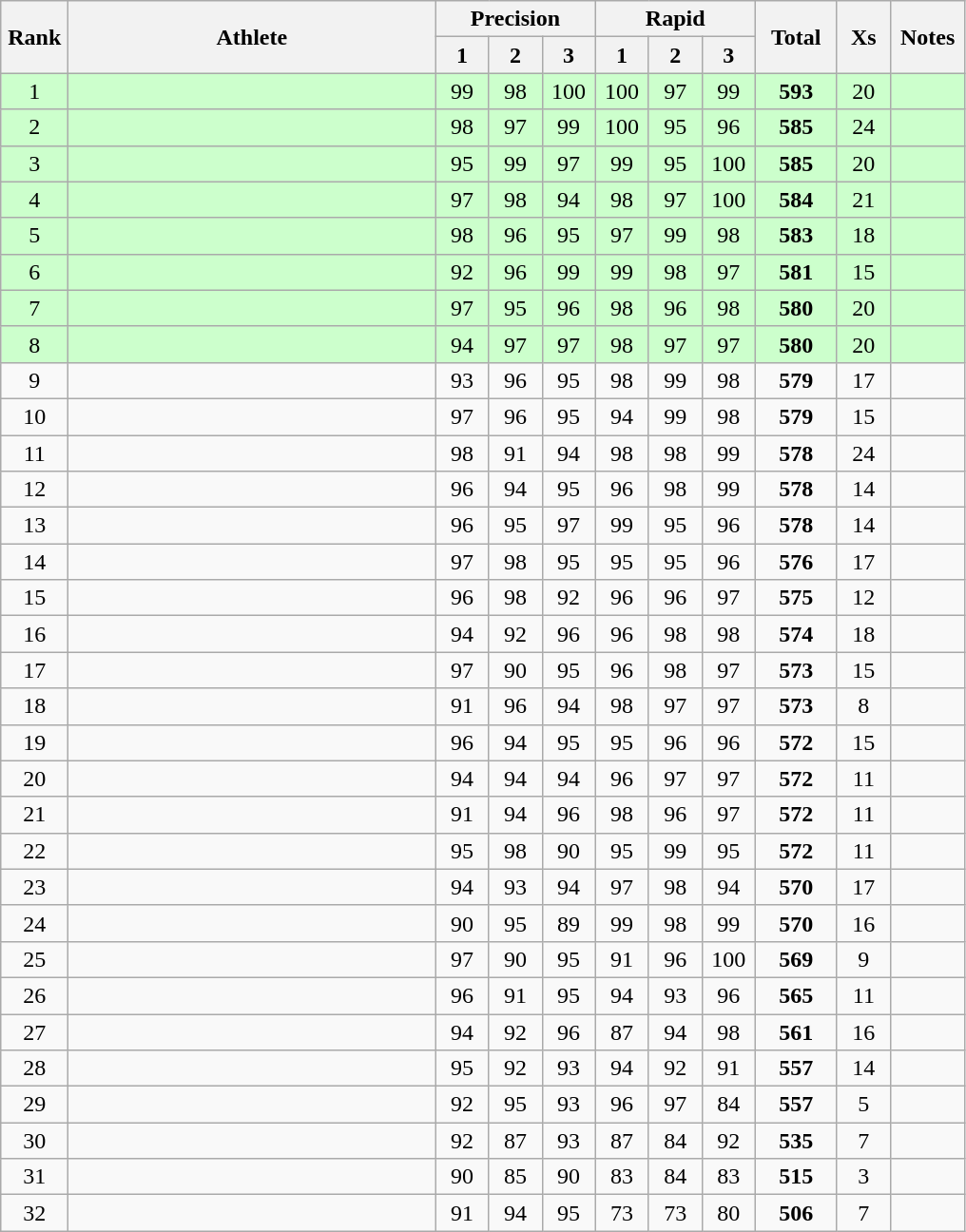<table class="wikitable" style="text-align:center">
<tr>
<th rowspan=2 width=40>Rank</th>
<th rowspan=2 width=250>Athlete</th>
<th colspan=3>Precision</th>
<th colspan=3>Rapid</th>
<th rowspan=2 width=50>Total</th>
<th rowspan=2 width=30>Xs</th>
<th rowspan=2 width=45>Notes</th>
</tr>
<tr>
<th width=30>1</th>
<th width=30>2</th>
<th width=30>3</th>
<th width=30>1</th>
<th width=30>2</th>
<th width=30>3</th>
</tr>
<tr bgcolor=#ccffcc>
<td>1</td>
<td align=left></td>
<td>99</td>
<td>98</td>
<td>100</td>
<td>100</td>
<td>97</td>
<td>99</td>
<td><strong>593</strong></td>
<td>20</td>
<td></td>
</tr>
<tr bgcolor=#ccffcc>
<td>2</td>
<td align=left></td>
<td>98</td>
<td>97</td>
<td>99</td>
<td>100</td>
<td>95</td>
<td>96</td>
<td><strong>585</strong></td>
<td>24</td>
<td></td>
</tr>
<tr bgcolor=#ccffcc>
<td>3</td>
<td align=left></td>
<td>95</td>
<td>99</td>
<td>97</td>
<td>99</td>
<td>95</td>
<td>100</td>
<td><strong>585</strong></td>
<td>20</td>
<td></td>
</tr>
<tr bgcolor=#ccffcc>
<td>4</td>
<td align=left></td>
<td>97</td>
<td>98</td>
<td>94</td>
<td>98</td>
<td>97</td>
<td>100</td>
<td><strong>584</strong></td>
<td>21</td>
<td></td>
</tr>
<tr bgcolor=#ccffcc>
<td>5</td>
<td align=left></td>
<td>98</td>
<td>96</td>
<td>95</td>
<td>97</td>
<td>99</td>
<td>98</td>
<td><strong>583</strong></td>
<td>18</td>
<td></td>
</tr>
<tr bgcolor=#ccffcc>
<td>6</td>
<td align=left></td>
<td>92</td>
<td>96</td>
<td>99</td>
<td>99</td>
<td>98</td>
<td>97</td>
<td><strong>581</strong></td>
<td>15</td>
<td></td>
</tr>
<tr bgcolor=#ccffcc>
<td>7</td>
<td align=left></td>
<td>97</td>
<td>95</td>
<td>96</td>
<td>98</td>
<td>96</td>
<td>98</td>
<td><strong>580</strong></td>
<td>20</td>
<td></td>
</tr>
<tr bgcolor=#ccffcc>
<td>8</td>
<td align=left></td>
<td>94</td>
<td>97</td>
<td>97</td>
<td>98</td>
<td>97</td>
<td>97</td>
<td><strong>580</strong></td>
<td>20</td>
<td></td>
</tr>
<tr>
<td>9</td>
<td align=left></td>
<td>93</td>
<td>96</td>
<td>95</td>
<td>98</td>
<td>99</td>
<td>98</td>
<td><strong>579</strong></td>
<td>17</td>
<td></td>
</tr>
<tr>
<td>10</td>
<td align=left></td>
<td>97</td>
<td>96</td>
<td>95</td>
<td>94</td>
<td>99</td>
<td>98</td>
<td><strong>579</strong></td>
<td>15</td>
<td></td>
</tr>
<tr>
<td>11</td>
<td align=left></td>
<td>98</td>
<td>91</td>
<td>94</td>
<td>98</td>
<td>98</td>
<td>99</td>
<td><strong>578</strong></td>
<td>24</td>
<td></td>
</tr>
<tr>
<td>12</td>
<td align=left></td>
<td>96</td>
<td>94</td>
<td>95</td>
<td>96</td>
<td>98</td>
<td>99</td>
<td><strong>578</strong></td>
<td>14</td>
<td></td>
</tr>
<tr>
<td>13</td>
<td align=left></td>
<td>96</td>
<td>95</td>
<td>97</td>
<td>99</td>
<td>95</td>
<td>96</td>
<td><strong>578</strong></td>
<td>14</td>
<td></td>
</tr>
<tr>
<td>14</td>
<td align=left></td>
<td>97</td>
<td>98</td>
<td>95</td>
<td>95</td>
<td>95</td>
<td>96</td>
<td><strong>576</strong></td>
<td>17</td>
<td></td>
</tr>
<tr>
<td>15</td>
<td align=left></td>
<td>96</td>
<td>98</td>
<td>92</td>
<td>96</td>
<td>96</td>
<td>97</td>
<td><strong>575</strong></td>
<td>12</td>
<td></td>
</tr>
<tr>
<td>16</td>
<td align=left></td>
<td>94</td>
<td>92</td>
<td>96</td>
<td>96</td>
<td>98</td>
<td>98</td>
<td><strong>574</strong></td>
<td>18</td>
<td></td>
</tr>
<tr>
<td>17</td>
<td align=left></td>
<td>97</td>
<td>90</td>
<td>95</td>
<td>96</td>
<td>98</td>
<td>97</td>
<td><strong>573</strong></td>
<td>15</td>
<td></td>
</tr>
<tr>
<td>18</td>
<td align=left></td>
<td>91</td>
<td>96</td>
<td>94</td>
<td>98</td>
<td>97</td>
<td>97</td>
<td><strong>573</strong></td>
<td>8</td>
<td></td>
</tr>
<tr>
<td>19</td>
<td align=left></td>
<td>96</td>
<td>94</td>
<td>95</td>
<td>95</td>
<td>96</td>
<td>96</td>
<td><strong>572</strong></td>
<td>15</td>
<td></td>
</tr>
<tr>
<td>20</td>
<td align=left></td>
<td>94</td>
<td>94</td>
<td>94</td>
<td>96</td>
<td>97</td>
<td>97</td>
<td><strong>572</strong></td>
<td>11</td>
<td></td>
</tr>
<tr>
<td>21</td>
<td align=left></td>
<td>91</td>
<td>94</td>
<td>96</td>
<td>98</td>
<td>96</td>
<td>97</td>
<td><strong>572</strong></td>
<td>11</td>
<td></td>
</tr>
<tr>
<td>22</td>
<td align=left></td>
<td>95</td>
<td>98</td>
<td>90</td>
<td>95</td>
<td>99</td>
<td>95</td>
<td><strong>572</strong></td>
<td>11</td>
<td></td>
</tr>
<tr>
<td>23</td>
<td align=left></td>
<td>94</td>
<td>93</td>
<td>94</td>
<td>97</td>
<td>98</td>
<td>94</td>
<td><strong>570</strong></td>
<td>17</td>
<td></td>
</tr>
<tr>
<td>24</td>
<td align=left></td>
<td>90</td>
<td>95</td>
<td>89</td>
<td>99</td>
<td>98</td>
<td>99</td>
<td><strong>570</strong></td>
<td>16</td>
<td></td>
</tr>
<tr>
<td>25</td>
<td align=left></td>
<td>97</td>
<td>90</td>
<td>95</td>
<td>91</td>
<td>96</td>
<td>100</td>
<td><strong>569</strong></td>
<td>9</td>
<td></td>
</tr>
<tr>
<td>26</td>
<td align=left></td>
<td>96</td>
<td>91</td>
<td>95</td>
<td>94</td>
<td>93</td>
<td>96</td>
<td><strong>565</strong></td>
<td>11</td>
<td></td>
</tr>
<tr>
<td>27</td>
<td align=left></td>
<td>94</td>
<td>92</td>
<td>96</td>
<td>87</td>
<td>94</td>
<td>98</td>
<td><strong>561</strong></td>
<td>16</td>
<td></td>
</tr>
<tr>
<td>28</td>
<td align=left></td>
<td>95</td>
<td>92</td>
<td>93</td>
<td>94</td>
<td>92</td>
<td>91</td>
<td><strong>557</strong></td>
<td>14</td>
<td></td>
</tr>
<tr>
<td>29</td>
<td align=left></td>
<td>92</td>
<td>95</td>
<td>93</td>
<td>96</td>
<td>97</td>
<td>84</td>
<td><strong>557</strong></td>
<td>5</td>
<td></td>
</tr>
<tr>
<td>30</td>
<td align=left></td>
<td>92</td>
<td>87</td>
<td>93</td>
<td>87</td>
<td>84</td>
<td>92</td>
<td><strong>535</strong></td>
<td>7</td>
<td></td>
</tr>
<tr>
<td>31</td>
<td align=left></td>
<td>90</td>
<td>85</td>
<td>90</td>
<td>83</td>
<td>84</td>
<td>83</td>
<td><strong>515</strong></td>
<td>3</td>
<td></td>
</tr>
<tr>
<td>32</td>
<td align=left></td>
<td>91</td>
<td>94</td>
<td>95</td>
<td>73</td>
<td>73</td>
<td>80</td>
<td><strong>506</strong></td>
<td>7</td>
<td></td>
</tr>
</table>
